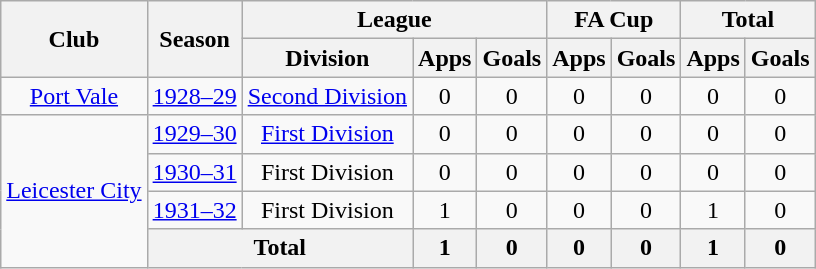<table class="wikitable" style="text-align: center;">
<tr>
<th rowspan="2">Club</th>
<th rowspan="2">Season</th>
<th colspan="3">League</th>
<th colspan="2">FA Cup</th>
<th colspan="2">Total</th>
</tr>
<tr>
<th>Division</th>
<th>Apps</th>
<th>Goals</th>
<th>Apps</th>
<th>Goals</th>
<th>Apps</th>
<th>Goals</th>
</tr>
<tr>
<td><a href='#'>Port Vale</a></td>
<td><a href='#'>1928–29</a></td>
<td><a href='#'>Second Division</a></td>
<td>0</td>
<td>0</td>
<td>0</td>
<td>0</td>
<td>0</td>
<td>0</td>
</tr>
<tr>
<td rowspan="4"><a href='#'>Leicester City</a></td>
<td><a href='#'>1929–30</a></td>
<td><a href='#'>First Division</a></td>
<td>0</td>
<td>0</td>
<td>0</td>
<td>0</td>
<td>0</td>
<td>0</td>
</tr>
<tr>
<td><a href='#'>1930–31</a></td>
<td>First Division</td>
<td>0</td>
<td>0</td>
<td>0</td>
<td>0</td>
<td>0</td>
<td>0</td>
</tr>
<tr>
<td><a href='#'>1931–32</a></td>
<td>First Division</td>
<td>1</td>
<td>0</td>
<td>0</td>
<td>0</td>
<td>1</td>
<td>0</td>
</tr>
<tr>
<th colspan="2">Total</th>
<th>1</th>
<th>0</th>
<th>0</th>
<th>0</th>
<th>1</th>
<th>0</th>
</tr>
</table>
